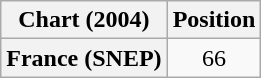<table class="wikitable plainrowheaders">
<tr>
<th scope="col">Chart (2004)</th>
<th scope="col">Position</th>
</tr>
<tr>
<th scope="row">France (SNEP)</th>
<td style="text-align:center;">66</td>
</tr>
</table>
